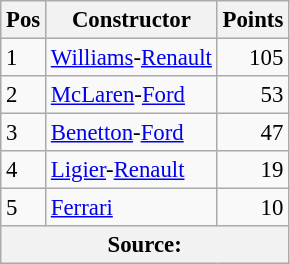<table class="wikitable" style="font-size: 95%;">
<tr>
<th>Pos</th>
<th>Constructor</th>
<th>Points</th>
</tr>
<tr>
<td>1</td>
<td> <a href='#'>Williams</a>-<a href='#'>Renault</a></td>
<td align="right">105</td>
</tr>
<tr>
<td>2</td>
<td> <a href='#'>McLaren</a>-<a href='#'>Ford</a></td>
<td align="right">53</td>
</tr>
<tr>
<td>3</td>
<td> <a href='#'>Benetton</a>-<a href='#'>Ford</a></td>
<td align="right">47</td>
</tr>
<tr>
<td>4</td>
<td> <a href='#'>Ligier</a>-<a href='#'>Renault</a></td>
<td align="right">19</td>
</tr>
<tr>
<td>5</td>
<td> <a href='#'>Ferrari</a></td>
<td align="right">10</td>
</tr>
<tr>
<th colspan=4>Source: </th>
</tr>
</table>
